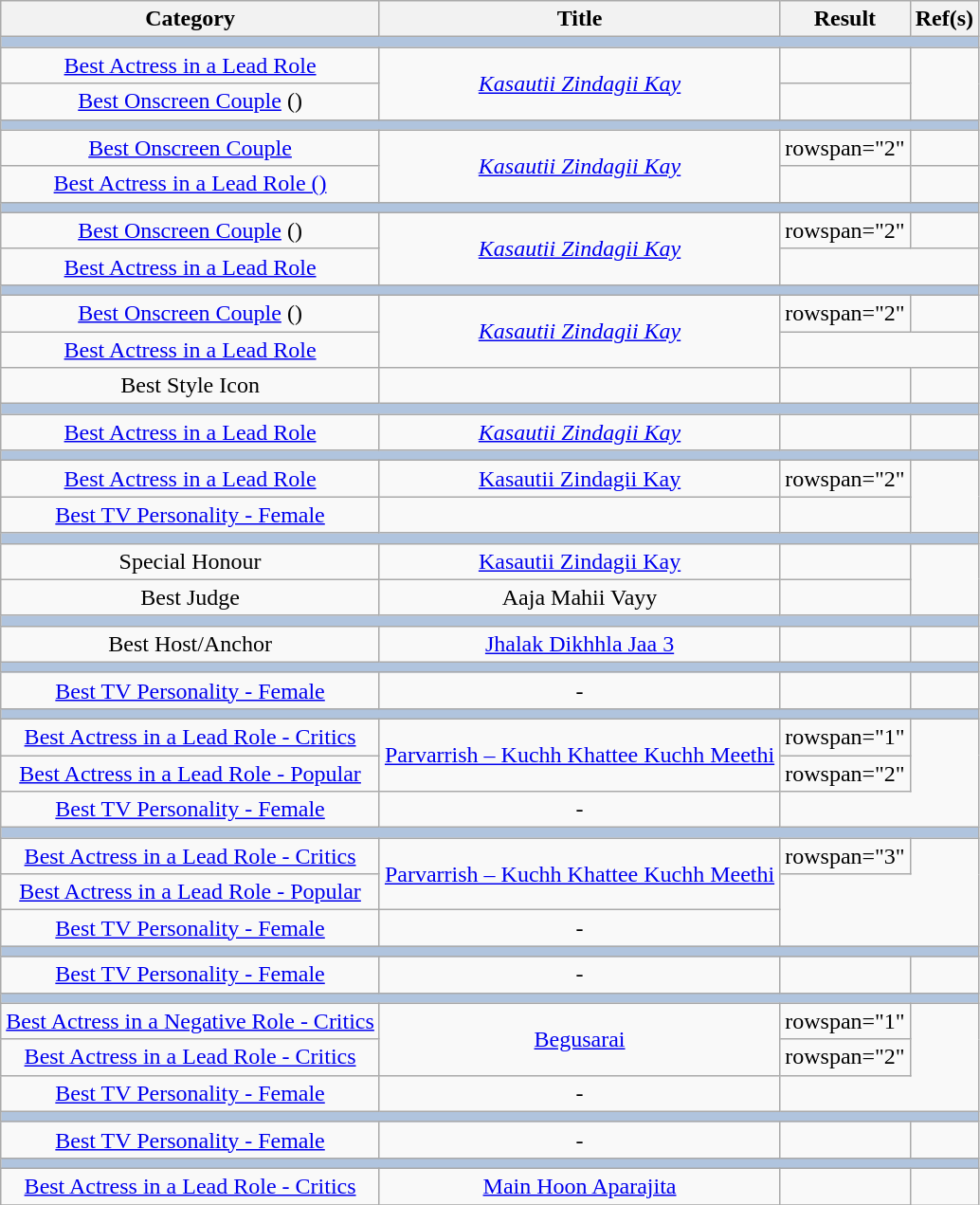<table class= "wikitable" style="text-align:center;">
<tr>
<th>Category</th>
<th>Title</th>
<th>Result</th>
<th>Ref(s)</th>
</tr>
<tr>
<td style="background-color:#B0C4DE" colspan="4"></td>
</tr>
<tr>
<td><a href='#'>Best Actress in a Lead Role</a></td>
<td rowspan="2"><em><a href='#'>Kasautii Zindagii Kay</a></em></td>
<td></td>
<td rowspan="2"></td>
</tr>
<tr>
<td><a href='#'>Best Onscreen Couple</a> ()</td>
<td></td>
</tr>
<tr>
<td style="background-color:#B0C4DE" colspan="4"></td>
</tr>
<tr>
<td><a href='#'>Best Onscreen Couple</a></td>
<td rowspan="2"><em><a href='#'>Kasautii Zindagii Kay</a></em></td>
<td>rowspan="2" </td>
<td></td>
</tr>
<tr>
<td><a href='#'>Best Actress in a Lead Role ()</a></td>
<td></td>
</tr>
<tr>
<td style="background-color:#B0C4DE" colspan="4"></td>
</tr>
<tr>
<td><a href='#'>Best Onscreen Couple</a> ()</td>
<td rowspan="2"><em><a href='#'>Kasautii Zindagii Kay</a></em></td>
<td>rowspan="2" </td>
<td></td>
</tr>
<tr>
<td><a href='#'>Best Actress in a Lead Role</a></td>
</tr>
<tr>
<td style="background-color:#B0C4DE" colspan="4"></td>
</tr>
<tr>
<td><a href='#'>Best Onscreen Couple</a> ()</td>
<td rowspan="2"><em><a href='#'>Kasautii Zindagii Kay</a></em></td>
<td>rowspan="2" </td>
<td></td>
</tr>
<tr>
<td><a href='#'>Best Actress in a Lead Role</a></td>
</tr>
<tr>
<td>Best Style Icon</td>
<td></td>
<td></td>
<td></td>
</tr>
<tr>
<td style="background-color:#B0C4DE" colspan="4"></td>
</tr>
<tr>
<td><a href='#'>Best Actress in a Lead Role</a></td>
<td><em><a href='#'>Kasautii Zindagii Kay</a></em></td>
<td></td>
<td></td>
</tr>
<tr>
<td style="background-color:#B0C4DE" colspan="4"></td>
</tr>
<tr>
<td><a href='#'>Best Actress in a Lead Role</a></td>
<td><a href='#'>Kasautii Zindagii Kay</a></td>
<td>rowspan="2" </td>
</tr>
<tr>
<td><a href='#'>Best TV Personality - Female</a></td>
<td></td>
<td></td>
</tr>
<tr>
<td style="background-color:#B0C4DE" colspan="4"></td>
</tr>
<tr>
<td>Special Honour</td>
<td><a href='#'>Kasautii Zindagii Kay</a></td>
<td></td>
</tr>
<tr>
<td>Best Judge</td>
<td>Aaja Mahii Vayy</td>
<td></td>
</tr>
<tr>
<td style="background-color:#B0C4DE" colspan="4"></td>
</tr>
<tr>
<td>Best Host/Anchor</td>
<td><a href='#'>Jhalak Dikhhla Jaa 3</a></td>
<td></td>
</tr>
<tr>
<td style="background-color:#B0C4DE" colspan="4"></td>
</tr>
<tr>
<td><a href='#'>Best TV Personality - Female</a></td>
<td>-</td>
<td></td>
</tr>
<tr>
<td style="background-color:#B0C4DE" colspan="4"></td>
</tr>
<tr>
<td><a href='#'>Best Actress in a Lead Role - Critics</a></td>
<td rowspan="2"><a href='#'>Parvarrish – Kuchh Khattee Kuchh Meethi</a></td>
<td>rowspan="1" </td>
</tr>
<tr>
<td><a href='#'>Best Actress in a Lead Role - Popular</a></td>
<td>rowspan="2" </td>
</tr>
<tr>
<td><a href='#'>Best TV Personality - Female</a></td>
<td>-</td>
</tr>
<tr>
<td style="background-color:#B0C4DE" colspan="4"></td>
</tr>
<tr>
<td><a href='#'>Best Actress in a Lead Role - Critics</a></td>
<td rowspan="2"><a href='#'>Parvarrish – Kuchh Khattee Kuchh Meethi</a></td>
<td>rowspan="3" </td>
</tr>
<tr>
<td><a href='#'>Best Actress in a Lead Role - Popular</a></td>
</tr>
<tr>
<td><a href='#'>Best TV Personality - Female</a></td>
<td>-</td>
</tr>
<tr>
<td style="background-color:#B0C4DE" colspan="4"></td>
</tr>
<tr>
<td><a href='#'>Best TV Personality - Female</a></td>
<td>-</td>
<td></td>
</tr>
<tr>
<td style="background-color:#B0C4DE" colspan="4"></td>
</tr>
<tr>
<td><a href='#'>Best Actress in a Negative Role - Critics</a></td>
<td rowspan="2"><a href='#'>Begusarai</a></td>
<td>rowspan="1" </td>
</tr>
<tr>
<td><a href='#'>Best Actress in a Lead Role - Critics</a></td>
<td>rowspan="2" </td>
</tr>
<tr>
<td><a href='#'>Best TV Personality - Female</a></td>
<td>-</td>
</tr>
<tr>
<td style="background-color:#B0C4DE" colspan="4"></td>
</tr>
<tr>
<td><a href='#'>Best TV Personality - Female</a></td>
<td>-</td>
<td></td>
</tr>
<tr>
<td style="background-color:#B0C4DE" colspan="4"></td>
</tr>
<tr>
<td><a href='#'>Best Actress in a Lead Role - Critics</a></td>
<td><a href='#'>Main Hoon Aparajita</a></td>
<td></td>
</tr>
<tr>
</tr>
</table>
